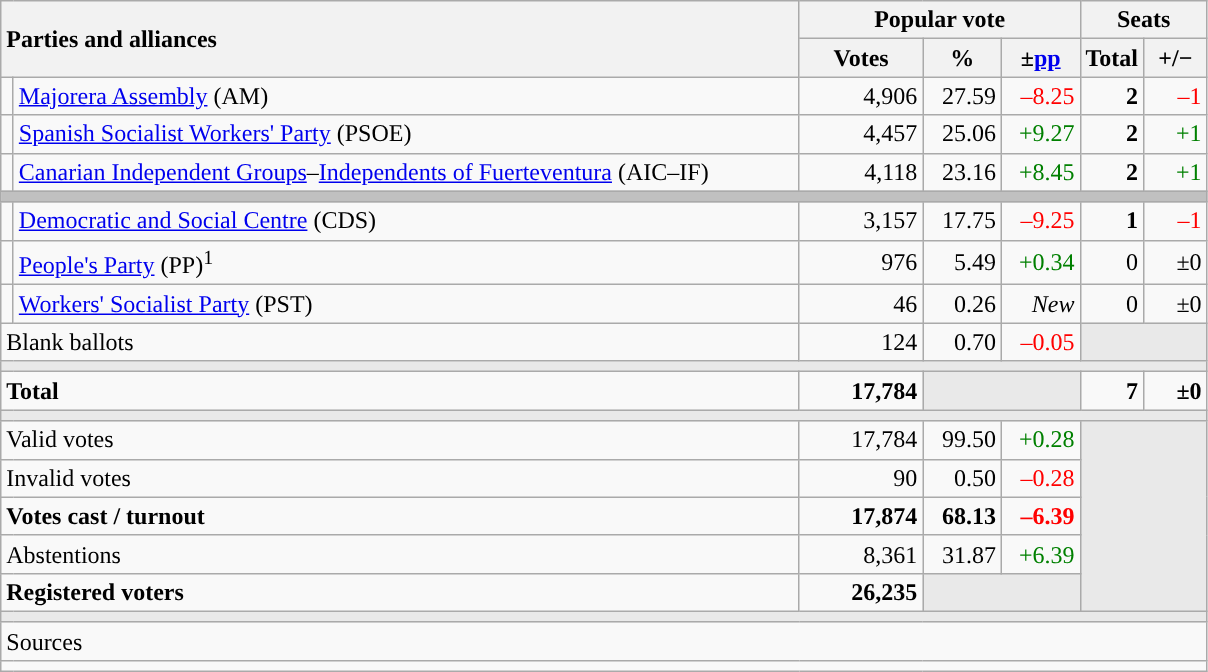<table class="wikitable" style="text-align:right;">
<tr>
<th style="text-align:left;" rowspan="2" colspan="2" width="525">Parties and alliances</th>
<th colspan="3">Popular vote</th>
<th colspan="2">Seats</th>
</tr>
<tr>
<th width="75">Votes</th>
<th width="45">%</th>
<th width="45">±<a href='#'>pp</a></th>
<th width="35">Total</th>
<th width="35">+/−</th>
</tr>
<tr>
<td width="1" style="color:inherit;background:"></td>
<td align="left"><a href='#'>Majorera Assembly</a> (AM)</td>
<td>4,906</td>
<td>27.59</td>
<td style="color:red;">–8.25</td>
<td><strong>2</strong></td>
<td style="color:red;">–1</td>
</tr>
<tr>
<td style="color:inherit;background:"></td>
<td align="left"><a href='#'>Spanish Socialist Workers' Party</a> (PSOE)</td>
<td>4,457</td>
<td>25.06</td>
<td style="color:green;">+9.27</td>
<td><strong>2</strong></td>
<td style="color:green;">+1</td>
</tr>
<tr>
<td style="color:inherit;background:"></td>
<td align="left"><a href='#'>Canarian Independent Groups</a>–<a href='#'>Independents of Fuerteventura</a> (AIC–IF)</td>
<td>4,118</td>
<td>23.16</td>
<td style="color:green;">+8.45</td>
<td><strong>2</strong></td>
<td style="color:green;">+1</td>
</tr>
<tr>
<td colspan="7" bgcolor="#C0C0C0"></td>
</tr>
<tr>
<td style="color:inherit;background:"></td>
<td align="left"><a href='#'>Democratic and Social Centre</a> (CDS)</td>
<td>3,157</td>
<td>17.75</td>
<td style="color:red;">–9.25</td>
<td><strong>1</strong></td>
<td style="color:red;">–1</td>
</tr>
<tr>
<td style="color:inherit;background:"></td>
<td align="left"><a href='#'>People's Party</a> (PP)<sup>1</sup></td>
<td>976</td>
<td>5.49</td>
<td style="color:green;">+0.34</td>
<td>0</td>
<td>±0</td>
</tr>
<tr>
<td style="color:inherit;background:"></td>
<td align="left"><a href='#'>Workers' Socialist Party</a> (PST)</td>
<td>46</td>
<td>0.26</td>
<td><em>New</em></td>
<td>0</td>
<td>±0</td>
</tr>
<tr>
<td align="left" colspan="2">Blank ballots</td>
<td>124</td>
<td>0.70</td>
<td style="color:red;">–0.05</td>
<td bgcolor="#E9E9E9" colspan="2"></td>
</tr>
<tr>
<td colspan="7" bgcolor="#E9E9E9"></td>
</tr>
<tr style="font-weight:bold;">
<td align="left" colspan="2">Total</td>
<td>17,784</td>
<td bgcolor="#E9E9E9" colspan="2"></td>
<td>7</td>
<td>±0</td>
</tr>
<tr>
<td colspan="7" bgcolor="#E9E9E9"></td>
</tr>
<tr>
<td align="left" colspan="2">Valid votes</td>
<td>17,784</td>
<td>99.50</td>
<td style="color:green;">+0.28</td>
<td bgcolor="#E9E9E9" colspan="2" rowspan="5"></td>
</tr>
<tr>
<td align="left" colspan="2">Invalid votes</td>
<td>90</td>
<td>0.50</td>
<td style="color:red;">–0.28</td>
</tr>
<tr style="font-weight:bold;">
<td align="left" colspan="2">Votes cast / turnout</td>
<td>17,874</td>
<td>68.13</td>
<td style="color:red;">–6.39</td>
</tr>
<tr>
<td align="left" colspan="2">Abstentions</td>
<td>8,361</td>
<td>31.87</td>
<td style="color:green;">+6.39</td>
</tr>
<tr style="font-weight:bold;">
<td align="left" colspan="2">Registered voters</td>
<td>26,235</td>
<td bgcolor="#E9E9E9" colspan="2"></td>
</tr>
<tr>
<td colspan="7" bgcolor="#E9E9E9"></td>
</tr>
<tr>
<td align="left" colspan="7">Sources</td>
</tr>
<tr>
<td colspan="7" style="text-align:left; max-width:790px;"></td>
</tr>
</table>
